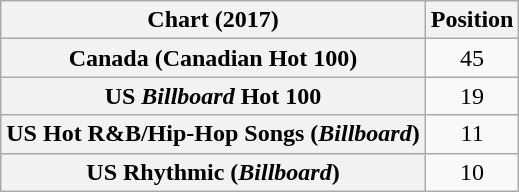<table class="wikitable sortable plainrowheaders" style="text-align:center;">
<tr>
<th>Chart (2017)</th>
<th>Position</th>
</tr>
<tr>
<th scope="row">Canada (Canadian Hot 100)</th>
<td>45</td>
</tr>
<tr>
<th scope="row">US <em>Billboard</em> Hot 100</th>
<td>19</td>
</tr>
<tr>
<th scope="row">US Hot R&B/Hip-Hop Songs (<em>Billboard</em>)</th>
<td>11</td>
</tr>
<tr>
<th scope="row">US Rhythmic (<em>Billboard</em>)</th>
<td>10</td>
</tr>
</table>
